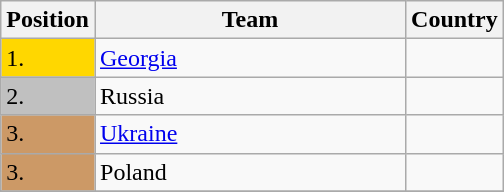<table class=wikitable>
<tr>
<th width=10>Position</th>
<th width=200>Team</th>
<th>Country</th>
</tr>
<tr>
<td bgcolor=gold>1.</td>
<td><a href='#'>Georgia</a></td>
<td></td>
</tr>
<tr>
<td bgcolor="silver">2.</td>
<td>Russia</td>
<td></td>
</tr>
<tr>
<td bgcolor="CC9966">3.</td>
<td><a href='#'>Ukraine</a></td>
<td></td>
</tr>
<tr>
<td bgcolor="CC9966">3.</td>
<td>Poland</td>
<td></td>
</tr>
<tr>
</tr>
</table>
